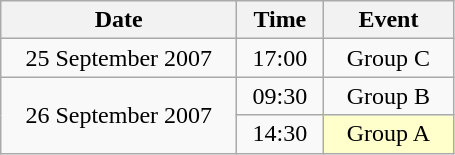<table class = "wikitable" style="text-align:center;">
<tr>
<th width=150>Date</th>
<th width=50>Time</th>
<th width=80>Event</th>
</tr>
<tr>
<td>25 September 2007</td>
<td>17:00</td>
<td>Group C</td>
</tr>
<tr>
<td rowspan=2>26 September 2007</td>
<td>09:30</td>
<td>Group B</td>
</tr>
<tr>
<td>14:30</td>
<td bgcolor=ffffcc>Group A</td>
</tr>
</table>
